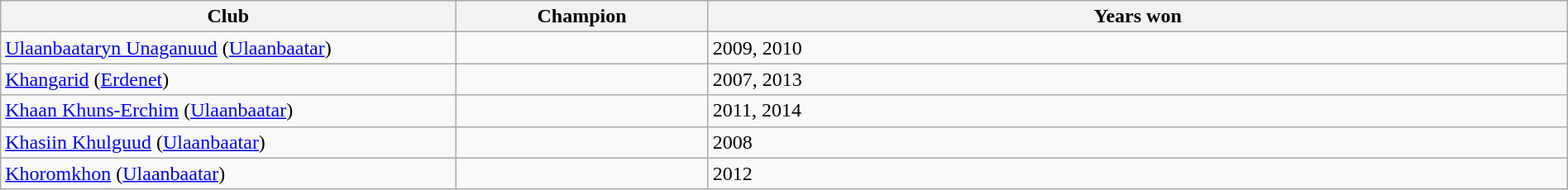<table class="wikitable" style="width:100%; font-size:100%">
<tr>
<th width="18%">Club</th>
<th width="10%">Champion</th>
<th width="34%">Years won</th>
</tr>
<tr>
<td><a href='#'>Ulaanbaataryn Unaganuud</a> (<a href='#'>Ulaanbaatar</a>)</td>
<td></td>
<td>2009, 2010</td>
</tr>
<tr>
<td><a href='#'>Khangarid</a> (<a href='#'>Erdenet</a>)</td>
<td></td>
<td>2007, 2013</td>
</tr>
<tr>
<td><a href='#'>Khaan Khuns-Erchim</a> (<a href='#'>Ulaanbaatar</a>)</td>
<td></td>
<td>2011, 2014</td>
</tr>
<tr>
<td><a href='#'>Khasiin Khulguud</a> (<a href='#'>Ulaanbaatar</a>)</td>
<td></td>
<td>2008</td>
</tr>
<tr>
<td><a href='#'>Khoromkhon</a> (<a href='#'>Ulaanbaatar</a>)</td>
<td></td>
<td>2012</td>
</tr>
</table>
